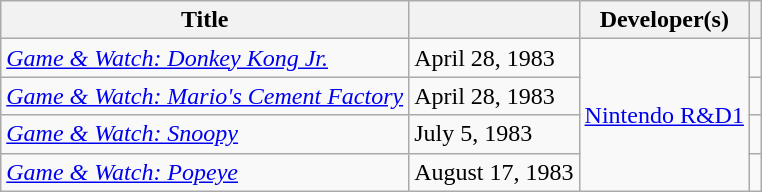<table class="wikitable plainrowheaders sortable">
<tr>
<th scope="col">Title</th>
<th scope="col" data-sort-type="date"></th>
<th scope="col">Developer(s)</th>
<th scope="col" class="unsortable"></th>
</tr>
<tr>
<td><em><a href='#'>Game & Watch: Donkey Kong Jr.</a></em></td>
<td>April 28, 1983</td>
<td rowspan="4"><a href='#'>Nintendo R&D1</a></td>
<td></td>
</tr>
<tr>
<td><em><a href='#'>Game & Watch: Mario's Cement Factory</a></em></td>
<td>April 28, 1983</td>
<td></td>
</tr>
<tr>
<td><em><a href='#'>Game & Watch: Snoopy</a></em></td>
<td>July 5, 1983</td>
<td></td>
</tr>
<tr>
<td><em><a href='#'>Game & Watch: Popeye</a></em></td>
<td>August 17, 1983</td>
<td></td>
</tr>
</table>
